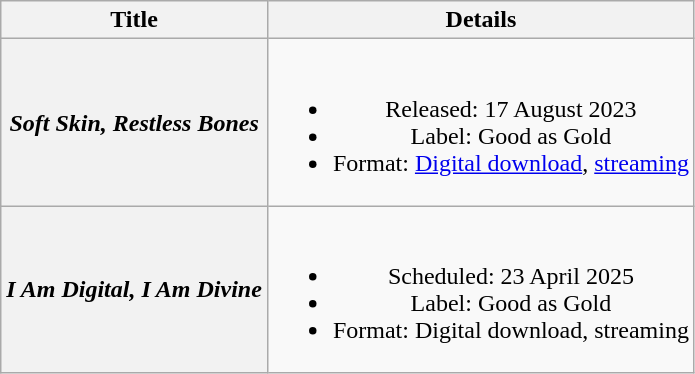<table class="wikitable plainrowheaders" style="text-align:center">
<tr>
<th>Title</th>
<th>Details</th>
</tr>
<tr>
<th scope="row"><em>Soft Skin, Restless Bones</em></th>
<td><br><ul><li>Released: 17 August 2023</li><li>Label: Good as Gold</li><li>Format: <a href='#'>Digital download</a>, <a href='#'>streaming</a></li></ul></td>
</tr>
<tr>
<th scope="row"><em>I Am Digital, I Am Divine</em></th>
<td><br><ul><li>Scheduled: 23 April 2025</li><li>Label: Good as Gold</li><li>Format: Digital download, streaming</li></ul></td>
</tr>
</table>
